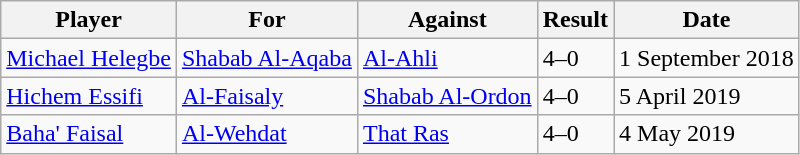<table class="wikitable">
<tr>
<th>Player</th>
<th>For</th>
<th>Against</th>
<th style="text-align:center;">Result</th>
<th>Date</th>
</tr>
<tr>
<td> <a href='#'>Michael Helegbe</a></td>
<td><a href='#'>Shabab Al-Aqaba</a></td>
<td><a href='#'>Al-Ahli</a></td>
<td>4–0</td>
<td>1 September 2018</td>
</tr>
<tr>
<td> <a href='#'>Hichem Essifi</a></td>
<td><a href='#'>Al-Faisaly</a></td>
<td><a href='#'>Shabab Al-Ordon</a></td>
<td>4–0</td>
<td>5 April 2019</td>
</tr>
<tr>
<td> <a href='#'>Baha' Faisal</a></td>
<td><a href='#'>Al-Wehdat</a></td>
<td><a href='#'>That Ras</a></td>
<td>4–0</td>
<td>4 May 2019</td>
</tr>
</table>
